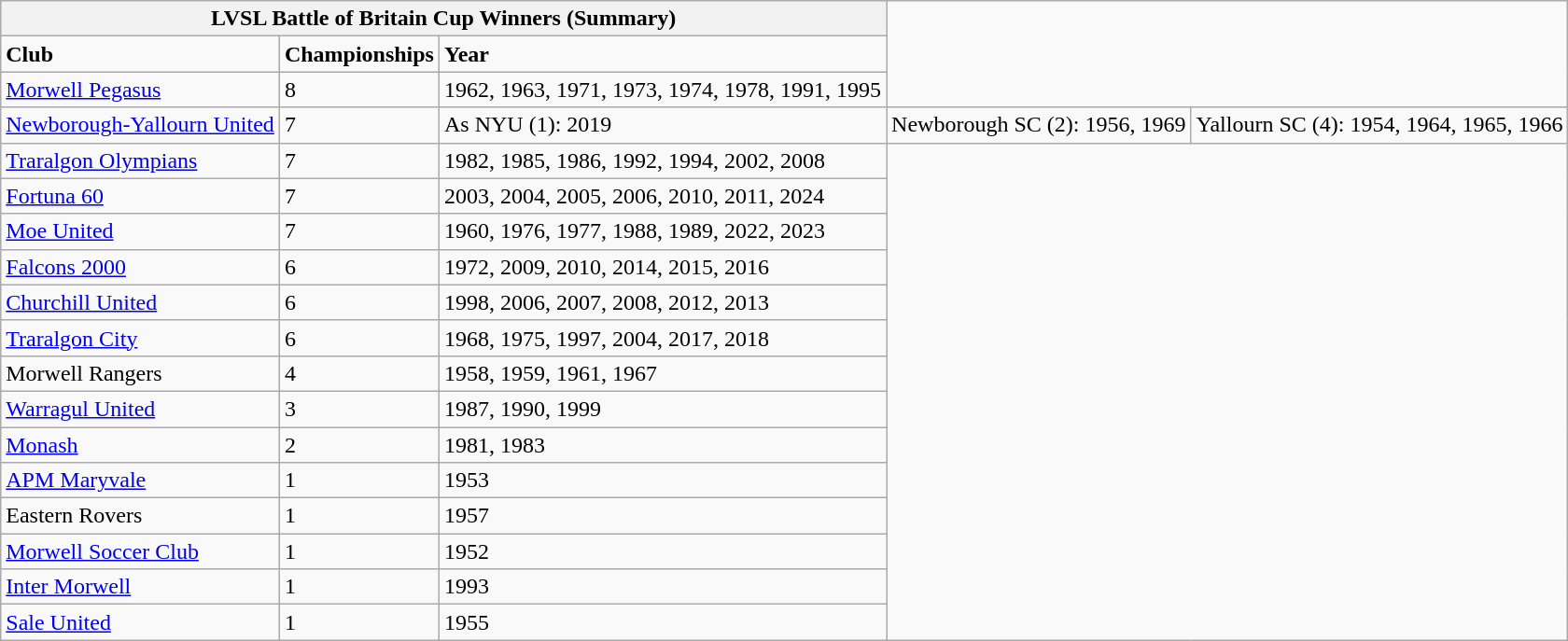<table class="wikitable mw-collapsible mw-collapsed">
<tr>
<th colspan="3">LVSL Battle of Britain Cup Winners (Summary)</th>
</tr>
<tr>
<td><strong>Club</strong></td>
<td><strong>Championships</strong></td>
<td><strong>Year</strong></td>
</tr>
<tr>
<td><a href='#'>Morwell Pegasus</a></td>
<td>8</td>
<td>1962, 1963, 1971, 1973, 1974, 1978, 1991, 1995</td>
</tr>
<tr>
<td><a href='#'>Newborough-Yallourn United</a></td>
<td>7</td>
<td>As NYU (1): 2019</td>
<td>Newborough SC (2): 1956, 1969</td>
<td>Yallourn SC (4): 1954, 1964, 1965, 1966</td>
</tr>
<tr>
<td><a href='#'>Traralgon Olympians</a></td>
<td>7</td>
<td>1982, 1985, 1986, 1992, 1994, 2002, 2008</td>
</tr>
<tr>
<td><a href='#'>Fortuna 60</a></td>
<td>7</td>
<td>2003, 2004, 2005, 2006, 2010, 2011, 2024</td>
</tr>
<tr>
<td><a href='#'>Moe United</a></td>
<td>7</td>
<td>1960, 1976, 1977, 1988, 1989, 2022, 2023</td>
</tr>
<tr>
<td><a href='#'>Falcons 2000</a></td>
<td>6</td>
<td>1972, 2009, 2010, 2014, 2015, 2016</td>
</tr>
<tr>
<td><a href='#'>Churchill United</a></td>
<td>6</td>
<td>1998, 2006, 2007, 2008, 2012, 2013</td>
</tr>
<tr>
<td><a href='#'>Traralgon City</a></td>
<td>6</td>
<td>1968, 1975, 1997, 2004, 2017, 2018</td>
</tr>
<tr>
<td>Morwell Rangers</td>
<td>4</td>
<td>1958, 1959, 1961, 1967</td>
</tr>
<tr>
<td><a href='#'>Warragul United</a></td>
<td>3</td>
<td>1987, 1990, 1999</td>
</tr>
<tr>
<td><a href='#'>Monash</a></td>
<td>2</td>
<td>1981, 1983</td>
</tr>
<tr>
<td><a href='#'>APM Maryvale</a></td>
<td>1</td>
<td>1953</td>
</tr>
<tr>
<td>Eastern Rovers</td>
<td>1</td>
<td>1957</td>
</tr>
<tr>
<td><a href='#'>Morwell Soccer Club</a></td>
<td>1</td>
<td>1952</td>
</tr>
<tr>
<td><a href='#'>Inter Morwell</a></td>
<td>1</td>
<td>1993</td>
</tr>
<tr>
<td><a href='#'>Sale United</a></td>
<td>1</td>
<td>1955</td>
</tr>
</table>
